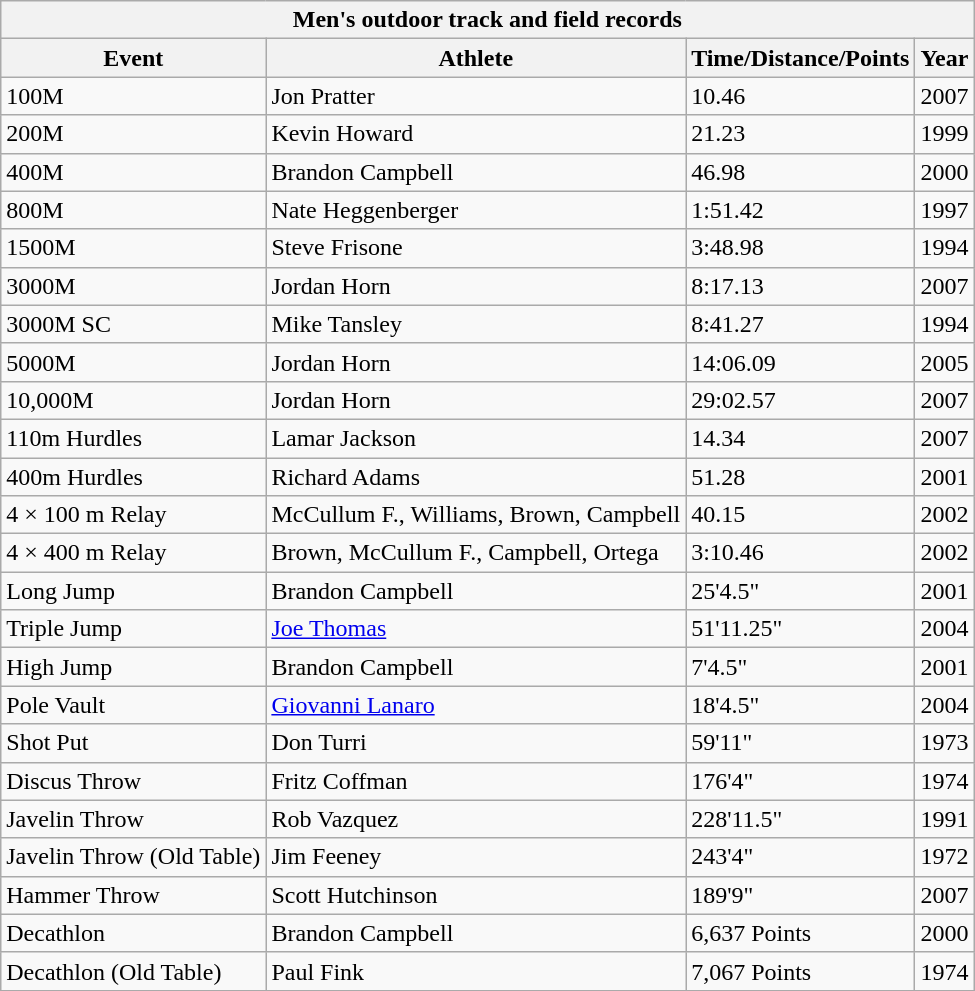<table class="wikitable sortable">
<tr>
<th colspan=4>Men's outdoor track and field records</th>
</tr>
<tr>
<th>Event</th>
<th>Athlete</th>
<th>Time/Distance/Points</th>
<th>Year</th>
</tr>
<tr>
<td>100M</td>
<td>Jon Pratter</td>
<td>10.46</td>
<td>2007</td>
</tr>
<tr>
<td>200M</td>
<td>Kevin Howard</td>
<td>21.23</td>
<td>1999</td>
</tr>
<tr>
<td>400M</td>
<td>Brandon Campbell</td>
<td>46.98</td>
<td>2000</td>
</tr>
<tr>
<td>800M</td>
<td>Nate Heggenberger</td>
<td>1:51.42</td>
<td>1997</td>
</tr>
<tr>
<td>1500M</td>
<td>Steve Frisone</td>
<td>3:48.98</td>
<td>1994</td>
</tr>
<tr>
<td>3000M</td>
<td>Jordan Horn</td>
<td>8:17.13</td>
<td>2007</td>
</tr>
<tr>
<td>3000M SC</td>
<td>Mike Tansley</td>
<td>8:41.27</td>
<td>1994</td>
</tr>
<tr>
<td>5000M</td>
<td>Jordan Horn</td>
<td>14:06.09</td>
<td>2005</td>
</tr>
<tr>
<td>10,000M</td>
<td>Jordan Horn</td>
<td>29:02.57</td>
<td>2007</td>
</tr>
<tr>
<td>110m Hurdles</td>
<td>Lamar Jackson</td>
<td>14.34</td>
<td>2007</td>
</tr>
<tr>
<td>400m Hurdles</td>
<td>Richard Adams</td>
<td>51.28</td>
<td>2001</td>
</tr>
<tr>
<td>4 × 100 m Relay</td>
<td>McCullum F., Williams, Brown, Campbell</td>
<td>40.15</td>
<td>2002</td>
</tr>
<tr>
<td>4 × 400 m Relay</td>
<td>Brown, McCullum F., Campbell, Ortega</td>
<td>3:10.46</td>
<td>2002</td>
</tr>
<tr>
<td>Long Jump</td>
<td>Brandon Campbell</td>
<td>25'4.5"</td>
<td>2001</td>
</tr>
<tr>
<td>Triple Jump</td>
<td><a href='#'>Joe Thomas</a></td>
<td>51'11.25"</td>
<td>2004</td>
</tr>
<tr>
<td>High Jump</td>
<td>Brandon Campbell</td>
<td>7'4.5"</td>
<td>2001</td>
</tr>
<tr>
<td>Pole Vault</td>
<td><a href='#'>Giovanni Lanaro</a></td>
<td>18'4.5"</td>
<td>2004</td>
</tr>
<tr>
<td>Shot Put</td>
<td>Don Turri</td>
<td>59'11"</td>
<td>1973</td>
</tr>
<tr>
<td>Discus Throw</td>
<td>Fritz Coffman</td>
<td>176'4"</td>
<td>1974</td>
</tr>
<tr>
<td>Javelin Throw</td>
<td>Rob Vazquez</td>
<td>228'11.5"</td>
<td>1991</td>
</tr>
<tr>
<td>Javelin Throw (Old Table)</td>
<td>Jim Feeney</td>
<td>243'4"</td>
<td>1972</td>
</tr>
<tr>
<td>Hammer Throw</td>
<td>Scott Hutchinson</td>
<td>189'9"</td>
<td>2007</td>
</tr>
<tr>
<td>Decathlon</td>
<td>Brandon Campbell</td>
<td>6,637 Points</td>
<td>2000</td>
</tr>
<tr>
<td>Decathlon (Old Table)</td>
<td>Paul Fink</td>
<td>7,067 Points</td>
<td>1974</td>
</tr>
</table>
